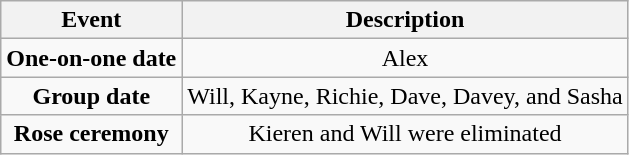<table class="wikitable sortable" style="text-align:center;">
<tr>
<th>Event</th>
<th>Description</th>
</tr>
<tr>
<td><strong>One-on-one date</strong></td>
<td>Alex</td>
</tr>
<tr>
<td><strong>Group date</strong></td>
<td>Will, Kayne, Richie, Dave, Davey, and Sasha</td>
</tr>
<tr>
<td><strong>Rose ceremony</strong></td>
<td>Kieren and Will were eliminated</td>
</tr>
</table>
